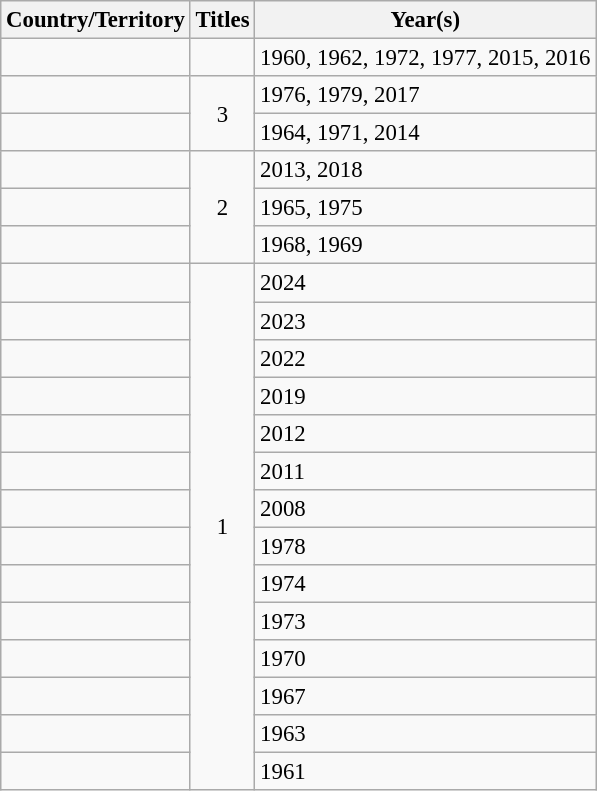<table class="wikitable sortable" style="font-size: 95%;">
<tr>
<th>Country/Territory</th>
<th>Titles</th>
<th>Year(s)</th>
</tr>
<tr>
<td></td>
<td></td>
<td>1960, 1962, 1972, 1977, 2015, 2016</td>
</tr>
<tr>
<td></td>
<td rowspan="2" style="text-align:center;">3</td>
<td>1976, 1979, 2017</td>
</tr>
<tr>
<td></td>
<td>1964, 1971, 2014</td>
</tr>
<tr>
<td></td>
<td rowspan="3" style="text-align:center;">2</td>
<td>2013, 2018</td>
</tr>
<tr>
<td></td>
<td>1965, 1975</td>
</tr>
<tr>
<td></td>
<td>1968, 1969</td>
</tr>
<tr>
<td></td>
<td rowspan="15" style="text-align:center;">1</td>
<td>2024</td>
</tr>
<tr>
<td></td>
<td>2023</td>
</tr>
<tr>
<td></td>
<td>2022</td>
</tr>
<tr>
<td></td>
<td>2019</td>
</tr>
<tr>
<td></td>
<td>2012</td>
</tr>
<tr>
<td></td>
<td>2011</td>
</tr>
<tr>
<td></td>
<td>2008</td>
</tr>
<tr>
<td></td>
<td>1978</td>
</tr>
<tr>
<td></td>
<td>1974</td>
</tr>
<tr>
<td></td>
<td>1973</td>
</tr>
<tr>
<td></td>
<td>1970</td>
</tr>
<tr>
<td></td>
<td>1967</td>
</tr>
<tr>
<td></td>
<td>1963</td>
</tr>
<tr>
<td></td>
<td>1961</td>
</tr>
</table>
